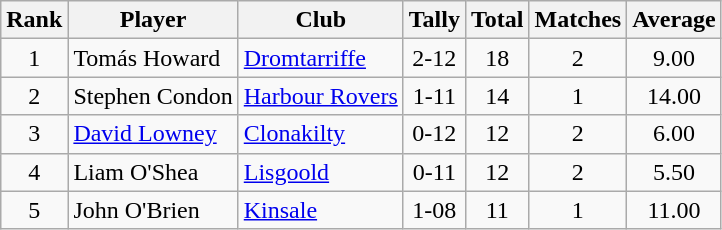<table class="wikitable">
<tr>
<th>Rank</th>
<th>Player</th>
<th>Club</th>
<th>Tally</th>
<th>Total</th>
<th>Matches</th>
<th>Average</th>
</tr>
<tr>
<td rowspan=1 align=center>1</td>
<td>Tomás Howard</td>
<td><a href='#'>Dromtarriffe</a></td>
<td align=center>2-12</td>
<td align=center>18</td>
<td align=center>2</td>
<td align=center>9.00</td>
</tr>
<tr>
<td rowspan=1 align=center>2</td>
<td>Stephen Condon</td>
<td><a href='#'>Harbour Rovers</a></td>
<td align=center>1-11</td>
<td align=center>14</td>
<td align=center>1</td>
<td align=center>14.00</td>
</tr>
<tr>
<td rowspan=1 align=center>3</td>
<td><a href='#'>David Lowney</a></td>
<td><a href='#'>Clonakilty</a></td>
<td align=center>0-12</td>
<td align=center>12</td>
<td align=center>2</td>
<td align=center>6.00</td>
</tr>
<tr>
<td rowspan=1 align=center>4</td>
<td>Liam O'Shea</td>
<td><a href='#'>Lisgoold</a></td>
<td align=center>0-11</td>
<td align=center>12</td>
<td align=center>2</td>
<td align=center>5.50</td>
</tr>
<tr>
<td rowspan=1 align=center>5</td>
<td>John O'Brien</td>
<td><a href='#'>Kinsale</a></td>
<td align=center>1-08</td>
<td align=center>11</td>
<td align=center>1</td>
<td align=center>11.00</td>
</tr>
</table>
